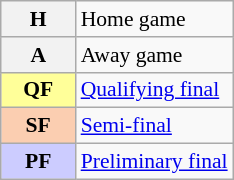<table class="wikitable plainrowheaders" style="font-size:90%;">
<tr>
<th scope=row><strong>H</strong></th>
<td>Home game</td>
</tr>
<tr>
<th scope=row><strong>A</strong></th>
<td>Away game</td>
</tr>
<tr>
<th scope=row style="background:#ff9; border:1px solid #aaa; width:3em;">QF</th>
<td><a href='#'>Qualifying final</a></td>
</tr>
<tr>
<th scope=row style="background:#FBCEB1; border:1px solid #aaa; width:3em;">SF</th>
<td><a href='#'>Semi-final</a></td>
</tr>
<tr>
<th scope=row style="background:#CCCCFF; border:1px solid #aaa; width:3em;">PF</th>
<td><a href='#'>Preliminary final</a></td>
</tr>
</table>
